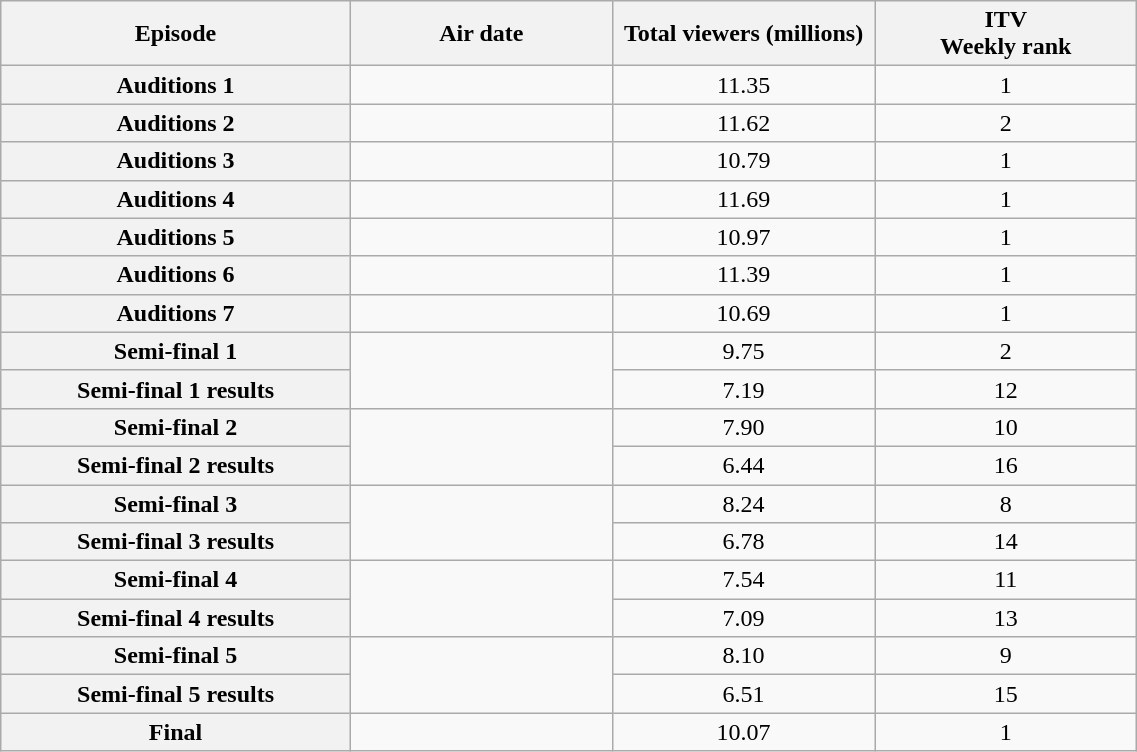<table class="wikitable sortable" style="text-align:center; width:60%;">
<tr>
<th scope="col" style="width:16%">Episode</th>
<th scope="col" style="width:12%">Air date</th>
<th scope="col" style="width:12%">Total viewers (millions) </th>
<th scope="col" style="width:12%">ITV<br>Weekly rank </th>
</tr>
<tr>
<th scope="row">Auditions 1</th>
<td></td>
<td>11.35</td>
<td>1</td>
</tr>
<tr>
<th scope="row">Auditions 2</th>
<td></td>
<td>11.62</td>
<td>2</td>
</tr>
<tr>
<th scope="row">Auditions 3</th>
<td></td>
<td>10.79</td>
<td>1</td>
</tr>
<tr>
<th scope="row">Auditions 4</th>
<td></td>
<td>11.69</td>
<td>1</td>
</tr>
<tr>
<th scope="row">Auditions 5</th>
<td></td>
<td>10.97</td>
<td>1</td>
</tr>
<tr>
<th scope="row">Auditions 6</th>
<td></td>
<td>11.39</td>
<td>1</td>
</tr>
<tr>
<th scope="row">Auditions 7</th>
<td></td>
<td>10.69</td>
<td>1</td>
</tr>
<tr>
<th scope="row">Semi-final 1</th>
<td rowspan="2"></td>
<td>9.75</td>
<td>2</td>
</tr>
<tr>
<th scope="row">Semi-final 1 results</th>
<td>7.19</td>
<td>12</td>
</tr>
<tr>
<th scope="row">Semi-final 2</th>
<td rowspan="2"></td>
<td>7.90</td>
<td>10</td>
</tr>
<tr>
<th scope="row">Semi-final 2 results</th>
<td>6.44</td>
<td>16</td>
</tr>
<tr>
<th scope="row">Semi-final 3</th>
<td rowspan="2"></td>
<td>8.24</td>
<td>8</td>
</tr>
<tr>
<th scope="row">Semi-final 3 results</th>
<td>6.78</td>
<td>14</td>
</tr>
<tr>
<th scope="row">Semi-final 4</th>
<td rowspan="2"></td>
<td>7.54</td>
<td>11</td>
</tr>
<tr>
<th scope="row">Semi-final 4 results</th>
<td>7.09</td>
<td>13</td>
</tr>
<tr>
<th scope="row">Semi-final 5</th>
<td rowspan="2"></td>
<td>8.10</td>
<td>9</td>
</tr>
<tr>
<th scope="row">Semi-final 5 results</th>
<td>6.51</td>
<td>15</td>
</tr>
<tr>
<th scope="row">Final</th>
<td></td>
<td>10.07</td>
<td>1</td>
</tr>
</table>
